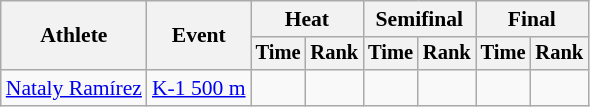<table class=wikitable style=font-size:90%;text-align:center>
<tr>
<th rowspan=2>Athlete</th>
<th rowspan=2>Event</th>
<th colspan=2>Heat</th>
<th colspan=2>Semifinal</th>
<th colspan=2>Final</th>
</tr>
<tr style=font-size:95%>
<th>Time</th>
<th>Rank</th>
<th>Time</th>
<th>Rank</th>
<th>Time</th>
<th>Rank</th>
</tr>
<tr>
<td align=left><a href='#'>Nataly Ramírez</a></td>
<td align=left><a href='#'>K-1 500 m</a></td>
<td></td>
<td></td>
<td></td>
<td></td>
<td></td>
<td></td>
</tr>
</table>
